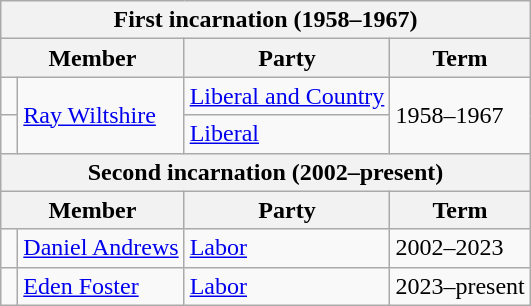<table class="wikitable">
<tr>
<th colspan="4">First incarnation (1958–1967)</th>
</tr>
<tr>
<th colspan="2">Member</th>
<th>Party</th>
<th>Term</th>
</tr>
<tr>
<td></td>
<td rowspan="2"><a href='#'>Ray Wiltshire</a></td>
<td><a href='#'>Liberal and Country</a></td>
<td rowspan="2">1958–1967</td>
</tr>
<tr>
<td></td>
<td><a href='#'>Liberal</a></td>
</tr>
<tr>
<th colspan="4">Second incarnation (2002–present)</th>
</tr>
<tr>
<th colspan="2">Member</th>
<th>Party</th>
<th>Term</th>
</tr>
<tr>
<td> </td>
<td><a href='#'>Daniel Andrews</a></td>
<td><a href='#'>Labor</a></td>
<td>2002–2023</td>
</tr>
<tr>
<td> </td>
<td><a href='#'>Eden Foster</a></td>
<td><a href='#'>Labor</a></td>
<td>2023–present</td>
</tr>
</table>
